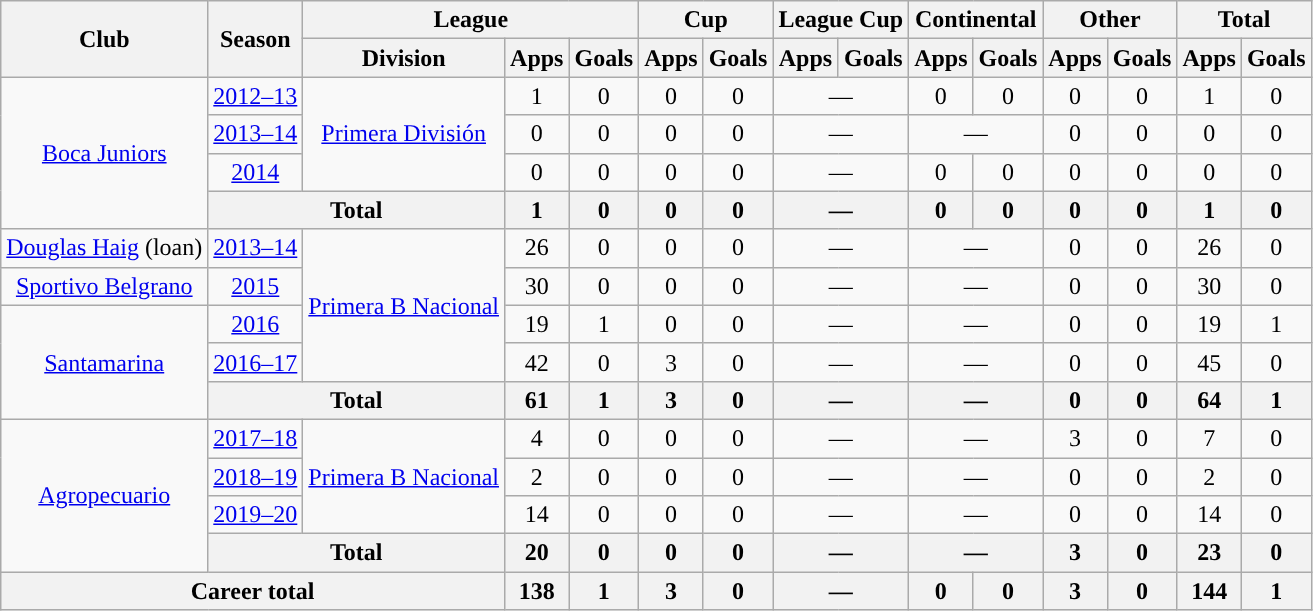<table class="wikitable" style="text-align:center">
<tr>
<th rowspan="2">Club</th>
<th rowspan="2">Season</th>
<th colspan="3">League</th>
<th colspan="2">Cup</th>
<th colspan="2">League Cup</th>
<th colspan="2">Continental</th>
<th colspan="2">Other</th>
<th colspan="2">Total</th>
</tr>
<tr>
<th>Division</th>
<th>Apps</th>
<th>Goals</th>
<th>Apps</th>
<th>Goals</th>
<th>Apps</th>
<th>Goals</th>
<th>Apps</th>
<th>Goals</th>
<th>Apps</th>
<th>Goals</th>
<th>Apps</th>
<th>Goals</th>
</tr>
<tr>
<td rowspan="4"><a href='#'>Boca Juniors</a></td>
<td><a href='#'>2012–13</a></td>
<td rowspan="3"><a href='#'>Primera División</a></td>
<td>1</td>
<td>0</td>
<td>0</td>
<td>0</td>
<td colspan="2">—</td>
<td>0</td>
<td>0</td>
<td>0</td>
<td>0</td>
<td>1</td>
<td>0</td>
</tr>
<tr>
<td><a href='#'>2013–14</a></td>
<td>0</td>
<td>0</td>
<td>0</td>
<td>0</td>
<td colspan="2">—</td>
<td colspan="2">—</td>
<td>0</td>
<td>0</td>
<td>0</td>
<td>0</td>
</tr>
<tr>
<td><a href='#'>2014</a></td>
<td>0</td>
<td>0</td>
<td>0</td>
<td>0</td>
<td colspan="2">—</td>
<td>0</td>
<td>0</td>
<td>0</td>
<td>0</td>
<td>0</td>
<td>0</td>
</tr>
<tr>
<th colspan="2">Total</th>
<th>1</th>
<th>0</th>
<th>0</th>
<th>0</th>
<th colspan="2">—</th>
<th>0</th>
<th>0</th>
<th>0</th>
<th>0</th>
<th>1</th>
<th>0</th>
</tr>
<tr>
<td rowspan="1"><a href='#'>Douglas Haig</a> (loan)</td>
<td><a href='#'>2013–14</a></td>
<td rowspan="4"><a href='#'>Primera B Nacional</a></td>
<td>26</td>
<td>0</td>
<td>0</td>
<td>0</td>
<td colspan="2">—</td>
<td colspan="2">—</td>
<td>0</td>
<td>0</td>
<td>26</td>
<td>0</td>
</tr>
<tr>
<td rowspan="1"><a href='#'>Sportivo Belgrano</a></td>
<td><a href='#'>2015</a></td>
<td>30</td>
<td>0</td>
<td>0</td>
<td>0</td>
<td colspan="2">—</td>
<td colspan="2">—</td>
<td>0</td>
<td>0</td>
<td>30</td>
<td>0</td>
</tr>
<tr>
<td rowspan="3"><a href='#'>Santamarina</a></td>
<td><a href='#'>2016</a></td>
<td>19</td>
<td>1</td>
<td>0</td>
<td>0</td>
<td colspan="2">—</td>
<td colspan="2">—</td>
<td>0</td>
<td>0</td>
<td>19</td>
<td>1</td>
</tr>
<tr>
<td><a href='#'>2016–17</a></td>
<td>42</td>
<td>0</td>
<td>3</td>
<td>0</td>
<td colspan="2">—</td>
<td colspan="2">—</td>
<td>0</td>
<td>0</td>
<td>45</td>
<td>0</td>
</tr>
<tr>
<th colspan="2">Total</th>
<th>61</th>
<th>1</th>
<th>3</th>
<th>0</th>
<th colspan="2">—</th>
<th colspan="2">—</th>
<th>0</th>
<th>0</th>
<th>64</th>
<th>1</th>
</tr>
<tr>
<td rowspan="4"><a href='#'>Agropecuario</a></td>
<td><a href='#'>2017–18</a></td>
<td rowspan="3"><a href='#'>Primera B Nacional</a></td>
<td>4</td>
<td>0</td>
<td>0</td>
<td>0</td>
<td colspan="2">—</td>
<td colspan="2">—</td>
<td>3</td>
<td>0</td>
<td>7</td>
<td>0</td>
</tr>
<tr>
<td><a href='#'>2018–19</a></td>
<td>2</td>
<td>0</td>
<td>0</td>
<td>0</td>
<td colspan="2">—</td>
<td colspan="2">—</td>
<td>0</td>
<td>0</td>
<td>2</td>
<td>0</td>
</tr>
<tr>
<td><a href='#'>2019–20</a></td>
<td>14</td>
<td>0</td>
<td>0</td>
<td>0</td>
<td colspan="2">—</td>
<td colspan="2">—</td>
<td>0</td>
<td>0</td>
<td>14</td>
<td>0</td>
</tr>
<tr>
<th colspan="2">Total</th>
<th>20</th>
<th>0</th>
<th>0</th>
<th>0</th>
<th colspan="2">—</th>
<th colspan="2">—</th>
<th>3</th>
<th>0</th>
<th>23</th>
<th>0</th>
</tr>
<tr>
<th colspan="3">Career total</th>
<th>138</th>
<th>1</th>
<th>3</th>
<th>0</th>
<th colspan="2">—</th>
<th>0</th>
<th>0</th>
<th>3</th>
<th>0</th>
<th>144</th>
<th>1</th>
</tr>
</table>
